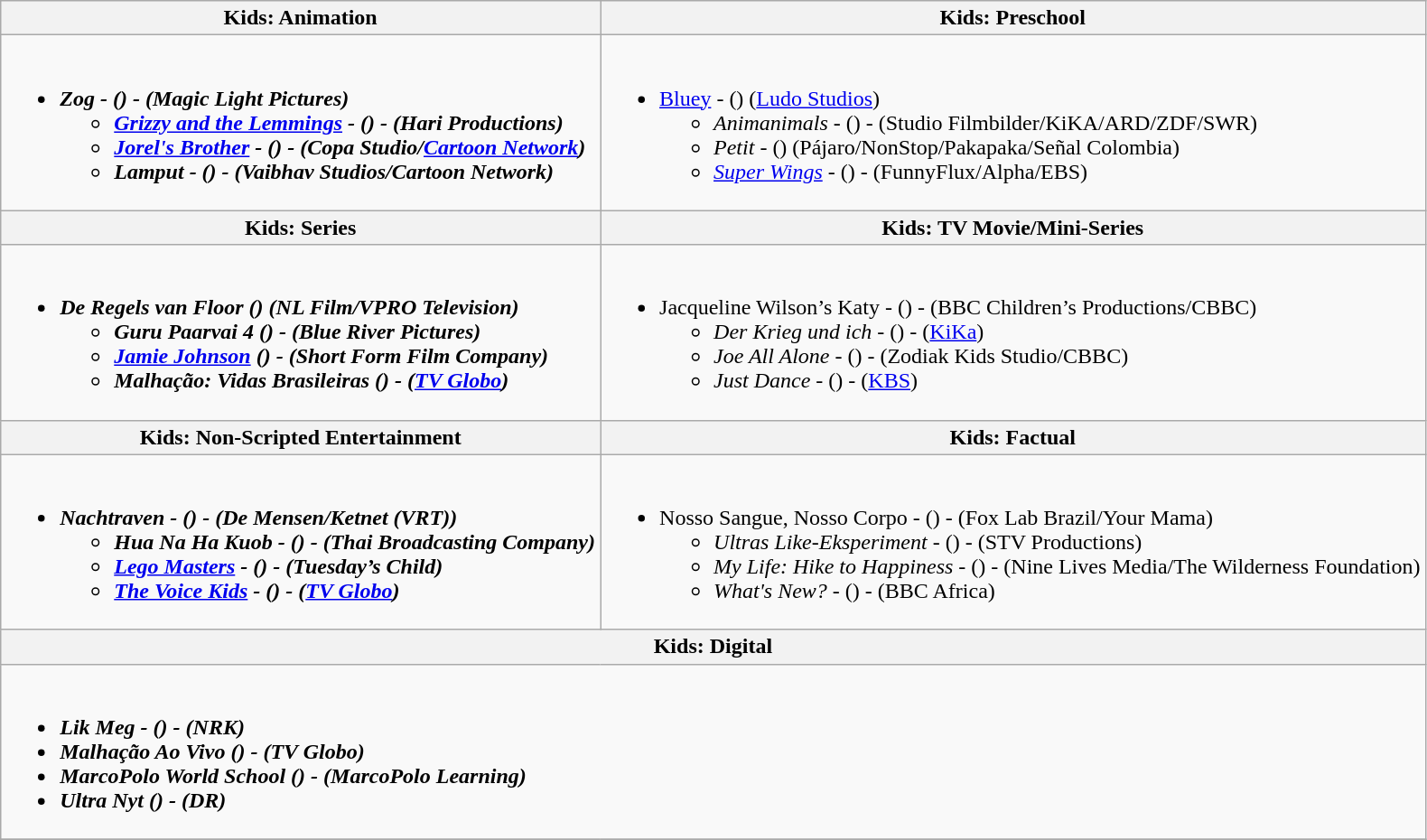<table class="wikitable">
<tr>
<th style:"width:50%">Kids: Animation</th>
<th style:"width:50%">Kids: Preschool</th>
</tr>
<tr>
<td valign="top"><br><ul><li><strong><em>Zog<em> - () - (Magic Light Pictures)<strong><ul><li></em><a href='#'>Grizzy and the Lemmings</a><em> - () - (Hari Productions)</li><li></em><a href='#'>Jorel's Brother</a><em> - () - (Copa Studio/<a href='#'>Cartoon Network</a>)</li><li></em>Lamput<em> - () - (Vaibhav Studios/Cartoon Network)</li></ul></li></ul></td>
<td valign="top"><br><ul><li></em></strong><a href='#'>Bluey</a></em> - () (<a href='#'>Ludo Studios</a>)</strong><ul><li><em>Animanimals</em> - () - (Studio Filmbilder/KiKA/ARD/ZDF/SWR)</li><li><em>Petit</em> - () (Pájaro/NonStop/Pakapaka/Señal Colombia)</li><li><em><a href='#'>Super Wings</a></em> - () - (FunnyFlux/Alpha/EBS)</li></ul></li></ul></td>
</tr>
<tr>
<th style:"width:50%">Kids: Series</th>
<th style:"width:50%">Kids: TV Movie/Mini-Series</th>
</tr>
<tr>
<td valign="top"><br><ul><li><strong><em>De Regels van Floor<em> () (NL Film/VPRO Television)<strong><ul><li></em>Guru Paarvai 4<em> () - (Blue River Pictures)</li><li></em><a href='#'>Jamie Johnson</a><em> () - (Short Form Film Company)</li><li></em>Malhação: Vidas Brasileiras<em> () - (<a href='#'>TV Globo</a>)</li></ul></li></ul></td>
<td valign="top"><br><ul><li></em></strong>Jacqueline Wilson’s Katy</em> - () - (BBC Children’s Productions/CBBC)</strong><ul><li><em>Der Krieg und ich</em> - () - (<a href='#'>KiKa</a>)</li><li><em>Joe All Alone</em> - () - (Zodiak Kids Studio/CBBC)</li><li><em>Just Dance</em> - () - (<a href='#'>KBS</a>)</li></ul></li></ul></td>
</tr>
<tr>
<th style:"width:50%">Kids: Non-Scripted Entertainment</th>
<th style:"width:50%">Kids: Factual</th>
</tr>
<tr>
<td valign="top"><br><ul><li><strong><em>Nachtraven<em> - () - (De Mensen/Ketnet (VRT))<strong><ul><li></em>Hua Na Ha Kuob<em> - () - (Thai Broadcasting Company)</li><li></em><a href='#'>Lego Masters</a><em> - () - (Tuesday’s Child)</li><li></em><a href='#'>The Voice Kids</a><em> - () - (<a href='#'>TV Globo</a>)</li></ul></li></ul></td>
<td valign="top"><br><ul><li></em></strong>Nosso Sangue, Nosso Corpo</em> - () - (Fox Lab Brazil/Your Mama)</strong><ul><li><em>Ultras Like-Eksperiment</em> - () - (STV Productions)</li><li><em>My Life: Hike to Happiness</em> - () - (Nine Lives Media/The Wilderness Foundation)</li><li><em>What's New?</em> - () - (BBC Africa)</li></ul></li></ul></td>
</tr>
<tr>
<th colspan="2";"width:50%">Kids: Digital</th>
</tr>
<tr>
<td colspan="2" style="vertical-align:top;"><br><ul><li><strong><em>Lik Meg<em> - () - (NRK)<strong></li><li></em>Malhação Ao Vivo<em> () - (TV Globo)</li><li></em>MarcoPolo World School<em> () - (MarcoPolo Learning)</li><li></em>Ultra Nyt<em> () - (DR)</li></ul></td>
</tr>
<tr>
</tr>
</table>
